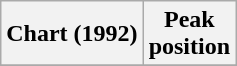<table class="wikitable sortable">
<tr>
<th align="left">Chart (1992)</th>
<th align="center">Peak<br>position</th>
</tr>
<tr>
</tr>
</table>
